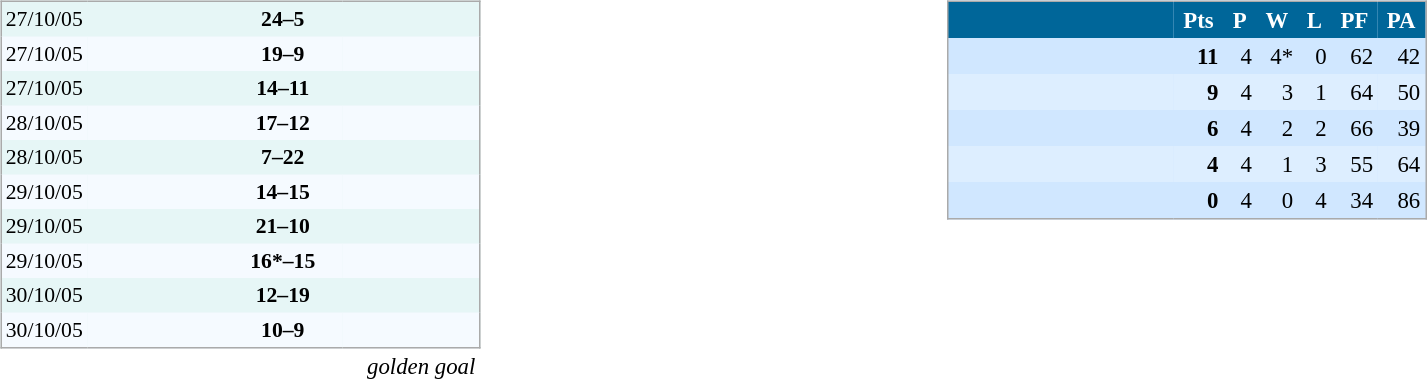<table width="100%" align=center>
<tr>
<td valign="top" width="50%"><br><table align=center cellpadding="3" cellspacing="0" style="background: #e6f6f6; border: 1px #aaa solid; border-collapse:collapse; font-size:95%;" width=320>
<tr style=font-size:95%>
<td align=center width=50>27/10/05</td>
<td width=85 align=right></td>
<td align=center><strong>24–5</strong></td>
<td width=85></td>
</tr>
<tr bgcolor=#F5FAFF style=font-size:95%>
<td align=center>27/10/05</td>
<td align=right></td>
<td align=center><strong>19–9</strong></td>
<td></td>
</tr>
<tr style=font-size:95%>
<td align=center width=50>27/10/05</td>
<td align=right></td>
<td align=center><strong>14–11</strong></td>
<td></td>
</tr>
<tr bgcolor=#F5FAFF style=font-size:95%>
<td align=center width=50>28/10/05</td>
<td align=right></td>
<td align=center><strong>17–12</strong></td>
<td></td>
</tr>
<tr style=font-size:95%>
<td align=center width=50>28/10/05</td>
<td align=right></td>
<td align=center><strong>7–22</strong></td>
<td></td>
</tr>
<tr bgcolor=#F5FAFF style=font-size:95%>
<td align=center width=50>29/10/05</td>
<td align=right></td>
<td align=center><strong>14–15</strong></td>
<td></td>
</tr>
<tr style=font-size:95%>
<td align=center width=50>29/10/05</td>
<td align=right></td>
<td align=center><strong>21–10</strong></td>
<td></td>
</tr>
<tr bgcolor=#F5FAFF style=font-size:95%>
<td align=center width=50>29/10/05</td>
<td align=right></td>
<td align=center><strong>16*–15</strong></td>
<td></td>
</tr>
<tr style=font-size:95%>
<td align=center width=50>30/10/05</td>
<td align=right></td>
<td align=center><strong>12–19</strong></td>
<td></td>
</tr>
<tr bgcolor=#F5FAFF style=font-size:95%>
<td align=center width=50>30/10/05</td>
<td align=right></td>
<td align=center><strong>10–9</strong></td>
<td></td>
</tr>
</table>
<table align=center cellpadding="3" cellspacing="0" width=320>
<tr style=font-size:95% align=right>
<td> <em>golden goal</em></td>
</tr>
</table>
</td>
<td valign="top" width="50%"><br><table align=center cellpadding="3" cellspacing="0" style="background: #D0E7FF; border: 1px #aaa solid; border-collapse: collapse; font-size: 95%;" width=320>
<tr bgcolor=#006699 style="color:white;">
<th width=34% style=font-size:120%></th>
<th width=5%>Pts</th>
<th width=5%>P</th>
<th width=5%>W</th>
<th width=5%>L</th>
<th width=5%>PF</th>
<th width=5%>PA</th>
</tr>
<tr align=right>
<td align=left></td>
<td><strong>11</strong></td>
<td>4</td>
<td>4*</td>
<td>0</td>
<td>62</td>
<td>42</td>
</tr>
<tr align=right bgcolor=#ddeeff>
<td align=left></td>
<td><strong>9</strong></td>
<td>4</td>
<td>3</td>
<td>1</td>
<td>64</td>
<td>50</td>
</tr>
<tr align=right>
<td align=left></td>
<td><strong>6</strong></td>
<td>4</td>
<td>2</td>
<td>2</td>
<td>66</td>
<td>39</td>
</tr>
<tr align=right bgcolor=#ddeeff>
<td align=left></td>
<td><strong>4</strong></td>
<td>4</td>
<td>1</td>
<td>3</td>
<td>55</td>
<td>64</td>
</tr>
<tr align=right>
<td align=left></td>
<td><strong>0</strong></td>
<td>4</td>
<td>0</td>
<td>4</td>
<td>34</td>
<td>86</td>
</tr>
</table>
</td>
</tr>
</table>
